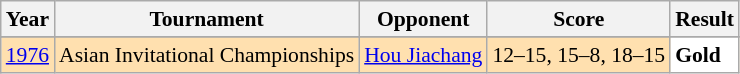<table class="sortable wikitable" style="font-size:90%;">
<tr>
<th>Year</th>
<th>Tournament</th>
<th>Opponent</th>
<th>Score</th>
<th>Result</th>
</tr>
<tr>
</tr>
<tr style="background:#FFE0AF">
<td align="center"><a href='#'>1976</a></td>
<td align="center">Asian Invitational Championships</td>
<td align="left"> <a href='#'>Hou Jiachang</a></td>
<td align="left">12–15, 15–8, 18–15</td>
<td style="text-align:left; background:white"> <strong>Gold</strong></td>
</tr>
</table>
